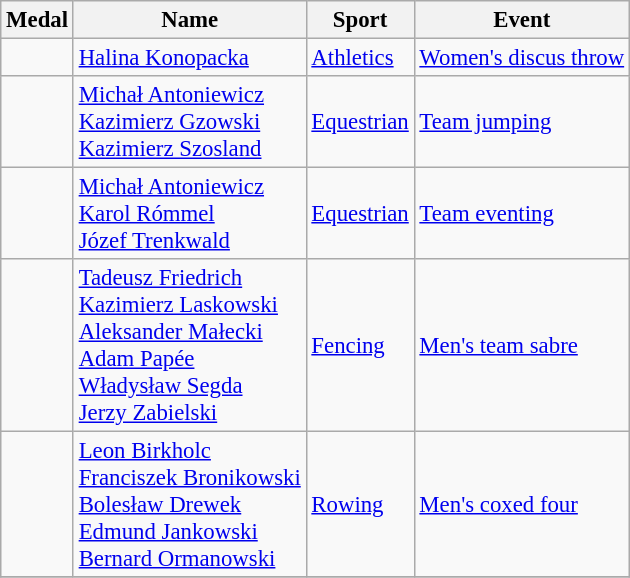<table class="wikitable sortable" style="font-size: 95%;">
<tr>
<th>Medal</th>
<th>Name</th>
<th>Sport</th>
<th>Event</th>
</tr>
<tr>
<td></td>
<td><a href='#'>Halina Konopacka</a></td>
<td><a href='#'>Athletics</a></td>
<td><a href='#'>Women's discus throw</a></td>
</tr>
<tr>
<td></td>
<td><a href='#'>Michał Antoniewicz</a><br><a href='#'>Kazimierz Gzowski</a><br><a href='#'>Kazimierz Szosland</a></td>
<td><a href='#'>Equestrian</a></td>
<td><a href='#'>Team jumping</a></td>
</tr>
<tr>
<td></td>
<td><a href='#'>Michał Antoniewicz</a><br><a href='#'>Karol Rómmel</a><br><a href='#'>Józef Trenkwald</a></td>
<td><a href='#'>Equestrian</a></td>
<td><a href='#'>Team eventing</a></td>
</tr>
<tr>
<td></td>
<td><a href='#'>Tadeusz Friedrich</a><br><a href='#'>Kazimierz Laskowski</a><br><a href='#'>Aleksander Małecki</a><br><a href='#'>Adam Papée</a><br><a href='#'>Władysław Segda</a><br><a href='#'>Jerzy Zabielski</a></td>
<td><a href='#'>Fencing</a></td>
<td><a href='#'>Men's team sabre</a></td>
</tr>
<tr>
<td></td>
<td><a href='#'>Leon Birkholc</a><br><a href='#'>Franciszek Bronikowski</a><br><a href='#'>Bolesław Drewek</a><br><a href='#'>Edmund Jankowski</a><br><a href='#'>Bernard Ormanowski</a></td>
<td><a href='#'>Rowing</a></td>
<td><a href='#'>Men's coxed four</a></td>
</tr>
<tr>
</tr>
</table>
